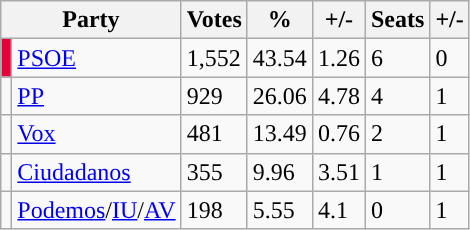<table class="wikitable">
<tr>
<th colspan="2">Party</th>
<th>Votes</th>
<th>%</th>
<th>+/-</th>
<th>Seats</th>
<th>+/-</th>
</tr>
<tr>
<td bgcolor="#E4003B"></td>
<td><a href='#'>PSOE</a></td>
<td>1,552</td>
<td>43.54</td>
<td> 1.26</td>
<td>6</td>
<td> 0</td>
</tr>
<tr>
<td></td>
<td><a href='#'>PP</a></td>
<td>929</td>
<td>26.06</td>
<td> 4.78</td>
<td>4</td>
<td> 1</td>
</tr>
<tr>
<td></td>
<td><a href='#'>Vox</a></td>
<td>481</td>
<td>13.49</td>
<td> 0.76</td>
<td>2</td>
<td> 1</td>
</tr>
<tr>
<td></td>
<td><a href='#'>Ciudadanos</a></td>
<td>355</td>
<td>9.96</td>
<td> 3.51</td>
<td>1</td>
<td> 1</td>
</tr>
<tr>
<td></td>
<td><a href='#'>Podemos</a>/<a href='#'>IU</a>/<a href='#'>AV</a></td>
<td>198</td>
<td>5.55</td>
<td> 4.1</td>
<td>0</td>
<td> 1</td>
</tr>
</table>
